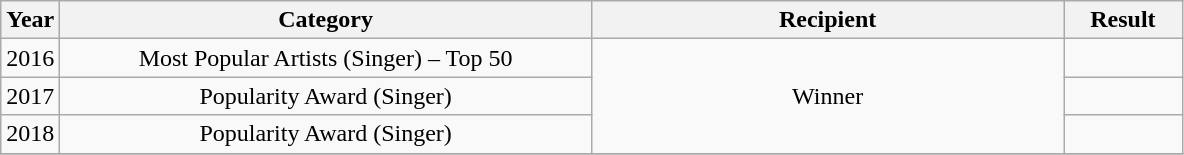<table class="wikitable" style="text-align:center">
<tr>
<th width="5%">Year</th>
<th width="45%">Category</th>
<th width="40%">Recipient</th>
<th width="10%">Result</th>
</tr>
<tr>
<td>2016</td>
<td>Most Popular Artists (Singer) – Top 50</td>
<td rowspan='3'>Winner</td>
<td></td>
</tr>
<tr>
<td>2017</td>
<td>Popularity Award (Singer)</td>
<td></td>
</tr>
<tr>
<td>2018</td>
<td>Popularity Award (Singer)</td>
<td></td>
</tr>
<tr>
</tr>
</table>
